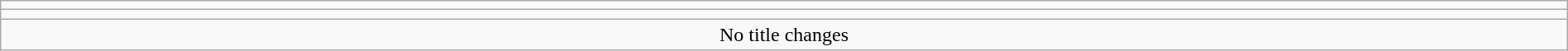<table class="wikitable" style="text-align:center; width:100%;">
<tr>
<td colspan="5"></td>
</tr>
<tr>
<td colspan="5"><strong></strong></td>
</tr>
<tr>
<td colspan="5">No title changes</td>
</tr>
</table>
